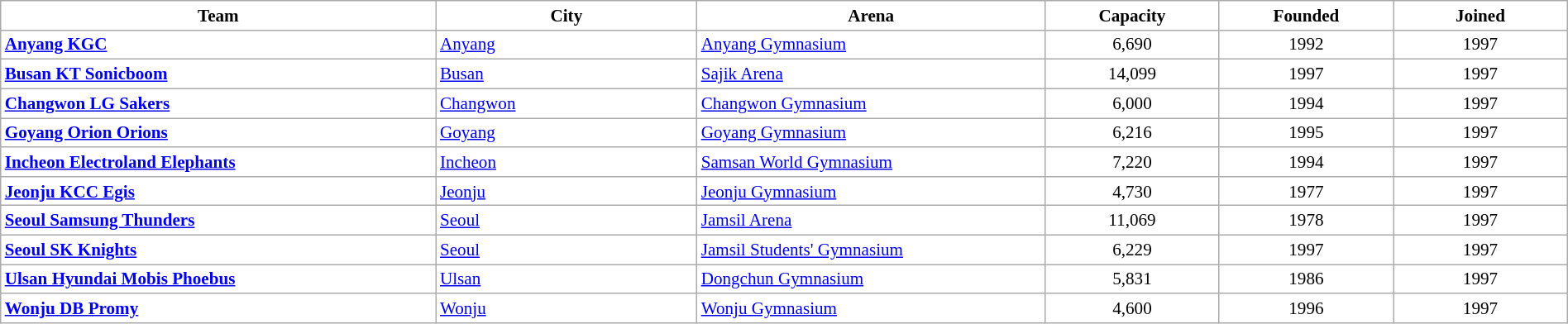<table class="wikitable" style="width:100%; font-size:88%; background:white;">
<tr>
<th style="background:white; width:25%">Team</th>
<th style="background:white; width:15%">City</th>
<th style="background:white; width:20%">Arena</th>
<th style="background:white; width:10%">Capacity</th>
<th style="background:white; width:10%">Founded</th>
<th style="background:white; width:10%">Joined</th>
</tr>
<tr>
<td><strong><a href='#'>Anyang KGC</a></strong></td>
<td><a href='#'>Anyang</a></td>
<td><a href='#'>Anyang Gymnasium</a></td>
<td align=center>6,690</td>
<td align=center>1992</td>
<td align=center>1997</td>
</tr>
<tr>
<td><strong><a href='#'>Busan KT Sonicboom</a></strong></td>
<td><a href='#'>Busan</a></td>
<td><a href='#'>Sajik Arena</a></td>
<td align=center>14,099</td>
<td align=center>1997</td>
<td align=center>1997</td>
</tr>
<tr>
<td><strong><a href='#'>Changwon LG Sakers</a></strong></td>
<td><a href='#'>Changwon</a></td>
<td><a href='#'>Changwon Gymnasium</a></td>
<td align=center>6,000</td>
<td align=center>1994</td>
<td align=center>1997</td>
</tr>
<tr>
<td><strong><a href='#'>Goyang Orion Orions</a></strong></td>
<td><a href='#'>Goyang</a></td>
<td><a href='#'>Goyang Gymnasium</a></td>
<td align=center>6,216</td>
<td align=center>1995</td>
<td align=center>1997</td>
</tr>
<tr>
<td><strong><a href='#'>Incheon Electroland Elephants</a></strong></td>
<td><a href='#'>Incheon</a></td>
<td><a href='#'>Samsan World Gymnasium</a></td>
<td align=center>7,220</td>
<td align=center>1994</td>
<td align=center>1997</td>
</tr>
<tr>
<td><strong><a href='#'>Jeonju KCC Egis</a></strong></td>
<td><a href='#'>Jeonju</a></td>
<td><a href='#'>Jeonju Gymnasium</a></td>
<td align=center>4,730</td>
<td align=center>1977</td>
<td align=center>1997</td>
</tr>
<tr>
<td><strong><a href='#'>Seoul Samsung Thunders</a></strong></td>
<td><a href='#'>Seoul</a></td>
<td><a href='#'>Jamsil Arena</a></td>
<td align=center>11,069</td>
<td align=center>1978</td>
<td align=center>1997</td>
</tr>
<tr>
<td><strong><a href='#'>Seoul SK Knights</a></strong></td>
<td><a href='#'>Seoul</a></td>
<td><a href='#'>Jamsil Students' Gymnasium</a></td>
<td align=center>6,229</td>
<td align=center>1997</td>
<td align=center>1997</td>
</tr>
<tr>
<td><strong><a href='#'>Ulsan Hyundai Mobis Phoebus</a></strong></td>
<td><a href='#'>Ulsan</a></td>
<td><a href='#'>Dongchun Gymnasium</a></td>
<td align=center>5,831</td>
<td align=center>1986</td>
<td align=center>1997</td>
</tr>
<tr>
<td><strong><a href='#'>Wonju DB Promy</a></strong></td>
<td><a href='#'>Wonju</a></td>
<td><a href='#'>Wonju Gymnasium</a></td>
<td align=center>4,600</td>
<td align=center>1996</td>
<td align=center>1997</td>
</tr>
</table>
